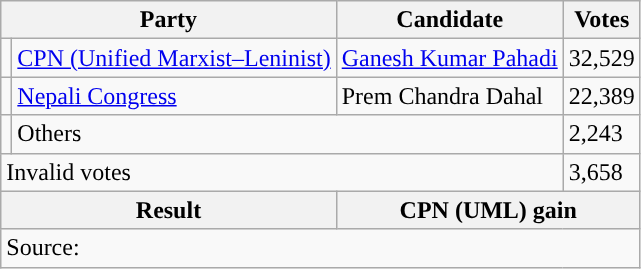<table class="wikitable">
<tr>
<th colspan="2">Party</th>
<th>Candidate</th>
<th>Votes</th>
</tr>
<tr>
<td style="background-color:"></td>
<td><a href='#'>CPN (Unified Marxist–Leninist)</a></td>
<td><a href='#'>Ganesh Kumar Pahadi</a></td>
<td>32,529</td>
</tr>
<tr>
<td style="background-color:"></td>
<td><a href='#'>Nepali Congress</a></td>
<td>Prem Chandra Dahal</td>
<td>22,389</td>
</tr>
<tr>
<td></td>
<td colspan="2">Others</td>
<td>2,243</td>
</tr>
<tr>
<td colspan="3">Invalid votes</td>
<td>3,658</td>
</tr>
<tr>
<th colspan="2">Result</th>
<th colspan="2">CPN (UML) gain</th>
</tr>
<tr>
<td colspan="4">Source: </td>
</tr>
</table>
